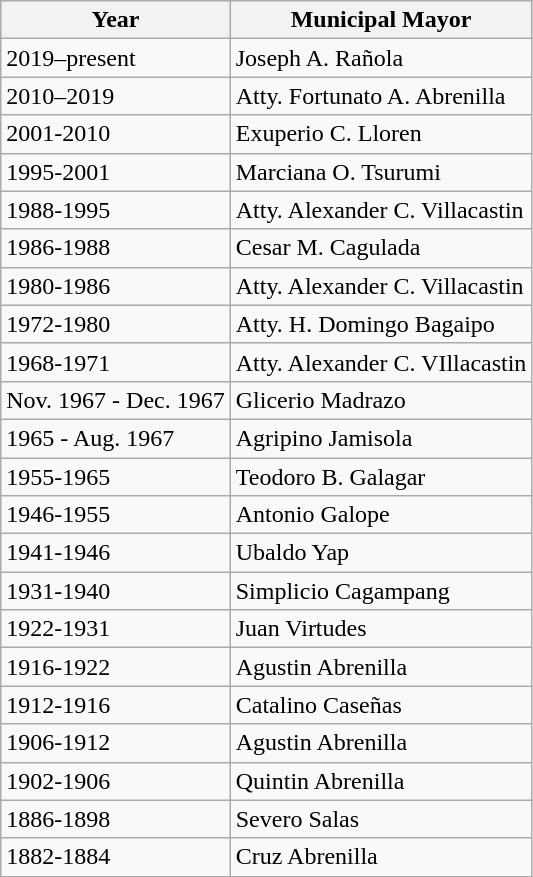<table class="wikitable">
<tr>
<th>Year</th>
<th>Municipal Mayor</th>
</tr>
<tr>
<td>2019–present</td>
<td>Joseph A. Rañola</td>
</tr>
<tr>
<td>2010–2019</td>
<td>Atty. Fortunato A. Abrenilla</td>
</tr>
<tr>
<td>2001-2010</td>
<td>Exuperio C. Lloren</td>
</tr>
<tr>
<td>1995-2001</td>
<td>Marciana O. Tsurumi</td>
</tr>
<tr>
<td>1988-1995</td>
<td>Atty. Alexander C. Villacastin</td>
</tr>
<tr>
<td>1986-1988</td>
<td>Cesar M. Cagulada</td>
</tr>
<tr>
<td>1980-1986</td>
<td>Atty. Alexander C. Villacastin</td>
</tr>
<tr>
<td>1972-1980</td>
<td>Atty. H. Domingo Bagaipo</td>
</tr>
<tr>
<td>1968-1971</td>
<td>Atty. Alexander C. VIllacastin</td>
</tr>
<tr>
<td>Nov. 1967 - Dec. 1967</td>
<td>Glicerio Madrazo</td>
</tr>
<tr>
<td>1965 - Aug. 1967</td>
<td>Agripino Jamisola</td>
</tr>
<tr>
<td>1955-1965</td>
<td>Teodoro B. Galagar</td>
</tr>
<tr>
<td>1946-1955</td>
<td>Antonio Galope</td>
</tr>
<tr>
<td>1941-1946</td>
<td>Ubaldo Yap</td>
</tr>
<tr>
<td>1931-1940</td>
<td>Simplicio Cagampang</td>
</tr>
<tr>
<td>1922-1931</td>
<td>Juan Virtudes</td>
</tr>
<tr>
<td>1916-1922</td>
<td>Agustin Abrenilla</td>
</tr>
<tr>
<td>1912-1916</td>
<td>Catalino Caseñas</td>
</tr>
<tr>
<td>1906-1912</td>
<td>Agustin Abrenilla</td>
</tr>
<tr>
<td>1902-1906</td>
<td>Quintin Abrenilla</td>
</tr>
<tr>
<td>1886-1898</td>
<td>Severo Salas</td>
</tr>
<tr>
<td>1882-1884</td>
<td>Cruz Abrenilla</td>
</tr>
</table>
